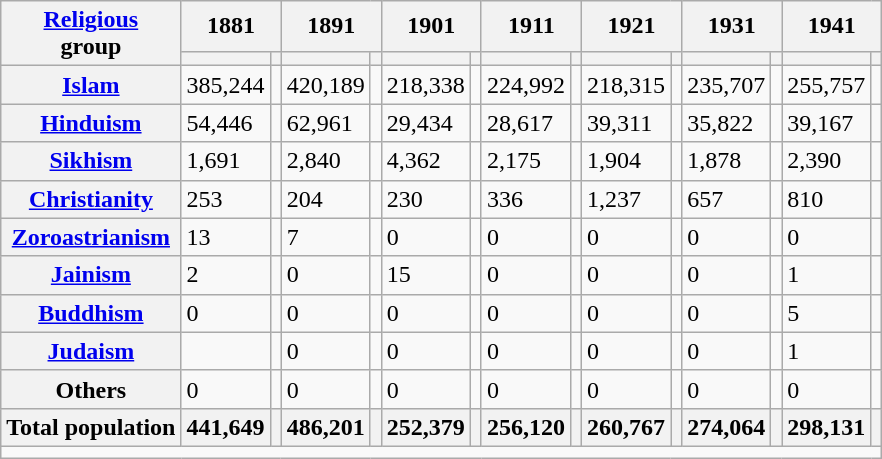<table class="wikitable sortable">
<tr>
<th rowspan="2"><a href='#'>Religious</a><br>group</th>
<th colspan="2">1881</th>
<th colspan="2">1891</th>
<th colspan="2">1901</th>
<th colspan="2">1911</th>
<th colspan="2">1921</th>
<th colspan="2">1931</th>
<th colspan="2">1941</th>
</tr>
<tr>
<th><a href='#'></a></th>
<th></th>
<th></th>
<th></th>
<th></th>
<th></th>
<th></th>
<th></th>
<th></th>
<th></th>
<th></th>
<th></th>
<th></th>
<th></th>
</tr>
<tr>
<th><a href='#'>Islam</a> </th>
<td>385,244</td>
<td></td>
<td>420,189</td>
<td></td>
<td>218,338</td>
<td></td>
<td>224,992</td>
<td></td>
<td>218,315</td>
<td></td>
<td>235,707</td>
<td></td>
<td>255,757</td>
<td></td>
</tr>
<tr>
<th><a href='#'>Hinduism</a> </th>
<td>54,446</td>
<td></td>
<td>62,961</td>
<td></td>
<td>29,434</td>
<td></td>
<td>28,617</td>
<td></td>
<td>39,311</td>
<td></td>
<td>35,822</td>
<td></td>
<td>39,167</td>
<td></td>
</tr>
<tr>
<th><a href='#'>Sikhism</a> </th>
<td>1,691</td>
<td></td>
<td>2,840</td>
<td></td>
<td>4,362</td>
<td></td>
<td>2,175</td>
<td></td>
<td>1,904</td>
<td></td>
<td>1,878</td>
<td></td>
<td>2,390</td>
<td></td>
</tr>
<tr>
<th><a href='#'>Christianity</a> </th>
<td>253</td>
<td></td>
<td>204</td>
<td></td>
<td>230</td>
<td></td>
<td>336</td>
<td></td>
<td>1,237</td>
<td></td>
<td>657</td>
<td></td>
<td>810</td>
<td></td>
</tr>
<tr>
<th><a href='#'>Zoroastrianism</a> </th>
<td>13</td>
<td></td>
<td>7</td>
<td></td>
<td>0</td>
<td></td>
<td>0</td>
<td></td>
<td>0</td>
<td></td>
<td>0</td>
<td></td>
<td>0</td>
<td></td>
</tr>
<tr>
<th><a href='#'>Jainism</a> </th>
<td>2</td>
<td></td>
<td>0</td>
<td></td>
<td>15</td>
<td></td>
<td>0</td>
<td></td>
<td>0</td>
<td></td>
<td>0</td>
<td></td>
<td>1</td>
<td></td>
</tr>
<tr>
<th><a href='#'>Buddhism</a> </th>
<td>0</td>
<td></td>
<td>0</td>
<td></td>
<td>0</td>
<td></td>
<td>0</td>
<td></td>
<td>0</td>
<td></td>
<td>0</td>
<td></td>
<td>5</td>
<td></td>
</tr>
<tr>
<th><a href='#'>Judaism</a> </th>
<td></td>
<td></td>
<td>0</td>
<td></td>
<td>0</td>
<td></td>
<td>0</td>
<td></td>
<td>0</td>
<td></td>
<td>0</td>
<td></td>
<td>1</td>
<td></td>
</tr>
<tr>
<th>Others</th>
<td>0</td>
<td></td>
<td>0</td>
<td></td>
<td>0</td>
<td></td>
<td>0</td>
<td></td>
<td>0</td>
<td></td>
<td>0</td>
<td></td>
<td>0</td>
<td></td>
</tr>
<tr>
<th>Total population</th>
<th>441,649</th>
<th></th>
<th>486,201</th>
<th></th>
<th>252,379</th>
<th></th>
<th>256,120</th>
<th></th>
<th>260,767</th>
<th></th>
<th>274,064</th>
<th></th>
<th>298,131</th>
<th></th>
</tr>
<tr class="sortbottom">
<td colspan="15"></td>
</tr>
</table>
